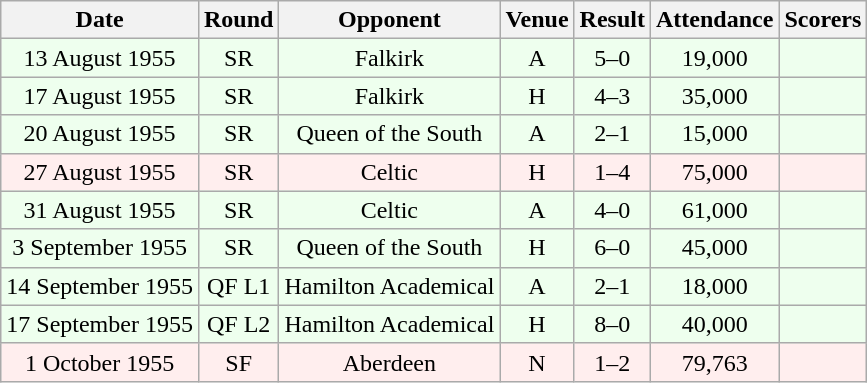<table class="wikitable sortable" style="font-size:100%; text-align:center">
<tr>
<th>Date</th>
<th>Round</th>
<th>Opponent</th>
<th>Venue</th>
<th>Result</th>
<th>Attendance</th>
<th>Scorers</th>
</tr>
<tr bgcolor = "#EEFFEE">
<td>13 August 1955</td>
<td>SR</td>
<td>Falkirk</td>
<td>A</td>
<td>5–0</td>
<td>19,000</td>
<td></td>
</tr>
<tr bgcolor = "#EEFFEE">
<td>17 August 1955</td>
<td>SR</td>
<td>Falkirk</td>
<td>H</td>
<td>4–3</td>
<td>35,000</td>
<td></td>
</tr>
<tr bgcolor = "#EEFFEE">
<td>20 August 1955</td>
<td>SR</td>
<td>Queen of the South</td>
<td>A</td>
<td>2–1</td>
<td>15,000</td>
<td></td>
</tr>
<tr bgcolor = "#FFEEEE">
<td>27 August 1955</td>
<td>SR</td>
<td>Celtic</td>
<td>H</td>
<td>1–4</td>
<td>75,000</td>
<td></td>
</tr>
<tr bgcolor = "#EEFFEE">
<td>31 August 1955</td>
<td>SR</td>
<td>Celtic</td>
<td>A</td>
<td>4–0</td>
<td>61,000</td>
<td></td>
</tr>
<tr bgcolor = "#EEFFEE">
<td>3 September 1955</td>
<td>SR</td>
<td>Queen of the South</td>
<td>H</td>
<td>6–0</td>
<td>45,000</td>
<td></td>
</tr>
<tr bgcolor = "#EEFFEE">
<td>14 September 1955</td>
<td>QF L1</td>
<td>Hamilton Academical</td>
<td>A</td>
<td>2–1</td>
<td>18,000</td>
<td></td>
</tr>
<tr bgcolor = "#EEFFEE">
<td>17 September 1955</td>
<td>QF L2</td>
<td>Hamilton Academical</td>
<td>H</td>
<td>8–0</td>
<td>40,000</td>
<td></td>
</tr>
<tr bgcolor = "#FFEEEE">
<td>1 October 1955</td>
<td>SF</td>
<td>Aberdeen</td>
<td>N</td>
<td>1–2</td>
<td>79,763</td>
<td></td>
</tr>
</table>
